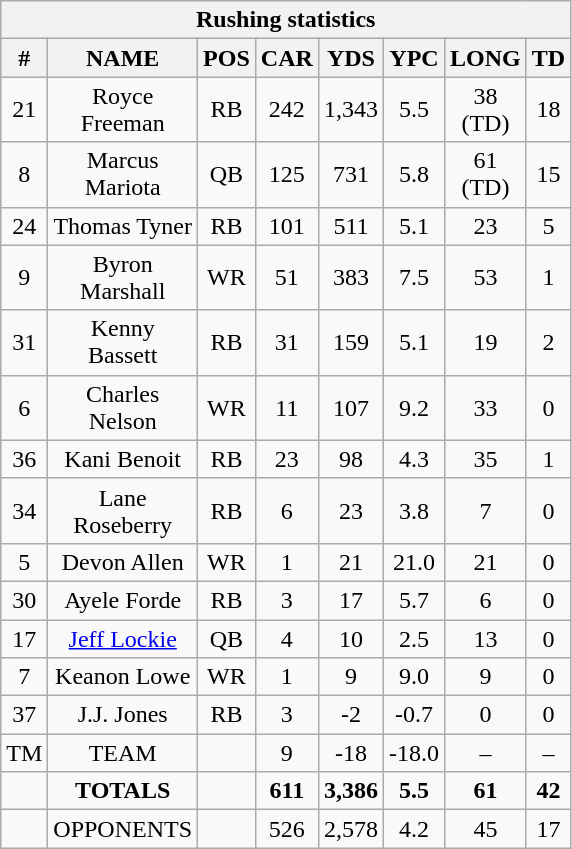<table style="width:30%; text-align:center;" class="wikitable collapsible collapsed">
<tr>
<th colspan="8">Rushing statistics</th>
</tr>
<tr>
<th>#</th>
<th>NAME</th>
<th>POS</th>
<th>CAR</th>
<th>YDS</th>
<th>YPC</th>
<th>LONG</th>
<th>TD</th>
</tr>
<tr>
<td>21</td>
<td>Royce Freeman</td>
<td>RB</td>
<td>242</td>
<td>1,343</td>
<td>5.5</td>
<td>38 (TD)</td>
<td>18</td>
</tr>
<tr>
<td>8</td>
<td>Marcus Mariota</td>
<td>QB</td>
<td>125</td>
<td>731</td>
<td>5.8</td>
<td>61 (TD)</td>
<td>15</td>
</tr>
<tr>
<td>24</td>
<td>Thomas Tyner</td>
<td>RB</td>
<td>101</td>
<td>511</td>
<td>5.1</td>
<td>23</td>
<td>5</td>
</tr>
<tr>
<td>9</td>
<td>Byron Marshall</td>
<td>WR</td>
<td>51</td>
<td>383</td>
<td>7.5</td>
<td>53</td>
<td>1</td>
</tr>
<tr>
<td>31</td>
<td>Kenny Bassett</td>
<td>RB</td>
<td>31</td>
<td>159</td>
<td>5.1</td>
<td>19</td>
<td>2</td>
</tr>
<tr>
<td>6</td>
<td>Charles Nelson</td>
<td>WR</td>
<td>11</td>
<td>107</td>
<td>9.2</td>
<td>33</td>
<td>0</td>
</tr>
<tr>
<td>36</td>
<td>Kani Benoit</td>
<td>RB</td>
<td>23</td>
<td>98</td>
<td>4.3</td>
<td>35</td>
<td>1</td>
</tr>
<tr>
<td>34</td>
<td>Lane Roseberry</td>
<td>RB</td>
<td>6</td>
<td>23</td>
<td>3.8</td>
<td>7</td>
<td>0</td>
</tr>
<tr>
<td>5</td>
<td>Devon Allen</td>
<td>WR</td>
<td>1</td>
<td>21</td>
<td>21.0</td>
<td>21</td>
<td>0</td>
</tr>
<tr>
<td>30</td>
<td>Ayele Forde</td>
<td>RB</td>
<td>3</td>
<td>17</td>
<td>5.7</td>
<td>6</td>
<td>0</td>
</tr>
<tr>
<td>17</td>
<td><a href='#'>Jeff Lockie</a></td>
<td>QB</td>
<td>4</td>
<td>10</td>
<td>2.5</td>
<td>13</td>
<td>0</td>
</tr>
<tr>
<td>7</td>
<td>Keanon Lowe</td>
<td>WR</td>
<td>1</td>
<td>9</td>
<td>9.0</td>
<td>9</td>
<td>0</td>
</tr>
<tr>
<td>37</td>
<td>J.J. Jones</td>
<td>RB</td>
<td>3</td>
<td>-2</td>
<td>-0.7</td>
<td>0</td>
<td>0</td>
</tr>
<tr>
<td>TM</td>
<td>TEAM</td>
<td></td>
<td>9</td>
<td>-18</td>
<td>-18.0</td>
<td>–</td>
<td>–</td>
</tr>
<tr>
<td></td>
<td><strong>TOTALS</strong></td>
<td></td>
<td><strong>611</strong></td>
<td><strong>3,386</strong></td>
<td><strong>5.5</strong></td>
<td><strong>61</strong></td>
<td><strong>42</strong></td>
</tr>
<tr>
<td></td>
<td>OPPONENTS</td>
<td></td>
<td>526</td>
<td>2,578</td>
<td>4.2</td>
<td>45</td>
<td>17</td>
</tr>
</table>
